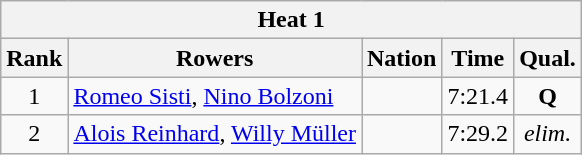<table class="wikitable" style="text-align:center">
<tr>
<th colspan=5 align=center><strong>Heat 1</strong></th>
</tr>
<tr>
<th>Rank</th>
<th>Rowers</th>
<th>Nation</th>
<th>Time</th>
<th>Qual.</th>
</tr>
<tr>
<td>1</td>
<td align=left><a href='#'>Romeo Sisti</a>, <a href='#'>Nino Bolzoni</a></td>
<td align=left></td>
<td>7:21.4</td>
<td><strong>Q</strong></td>
</tr>
<tr>
<td>2</td>
<td align=left><a href='#'>Alois Reinhard</a>, <a href='#'>Willy Müller</a></td>
<td align=left></td>
<td>7:29.2</td>
<td><em>elim.</em></td>
</tr>
</table>
